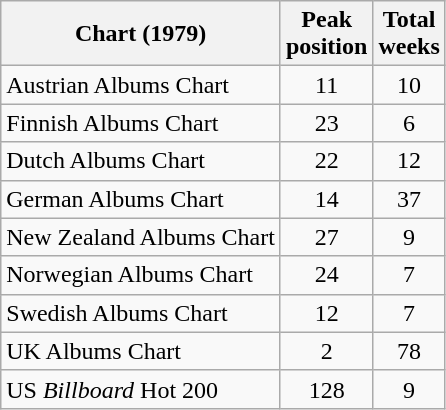<table class="wikitable sortable">
<tr>
<th>Chart (1979)</th>
<th>Peak<br>position</th>
<th>Total<br>weeks</th>
</tr>
<tr>
<td align="left">Austrian Albums Chart</td>
<td style="text-align:center;">11</td>
<td style="text-align:center;">10</td>
</tr>
<tr>
<td>Finnish Albums Chart</td>
<td style="text-align:center;">23</td>
<td style="text-align:center;">6</td>
</tr>
<tr>
<td align="left">Dutch Albums Chart</td>
<td style="text-align:center;">22</td>
<td style="text-align:center;">12</td>
</tr>
<tr>
<td align="left">German Albums Chart</td>
<td style="text-align:center;">14</td>
<td style="text-align:center;">37</td>
</tr>
<tr>
<td align="left">New Zealand Albums Chart</td>
<td style="text-align:center;">27</td>
<td style="text-align:center;">9</td>
</tr>
<tr>
<td align="left">Norwegian Albums Chart</td>
<td style="text-align:center;">24</td>
<td style="text-align:center;">7</td>
</tr>
<tr>
<td align="left">Swedish Albums Chart</td>
<td style="text-align:center;">12</td>
<td style="text-align:center;">7</td>
</tr>
<tr>
<td align="left">UK Albums Chart</td>
<td style="text-align:center;">2</td>
<td style="text-align:center;">78</td>
</tr>
<tr>
<td align="left">US <em>Billboard</em> Hot 200</td>
<td style="text-align:center;">128</td>
<td style="text-align:center;">9</td>
</tr>
</table>
